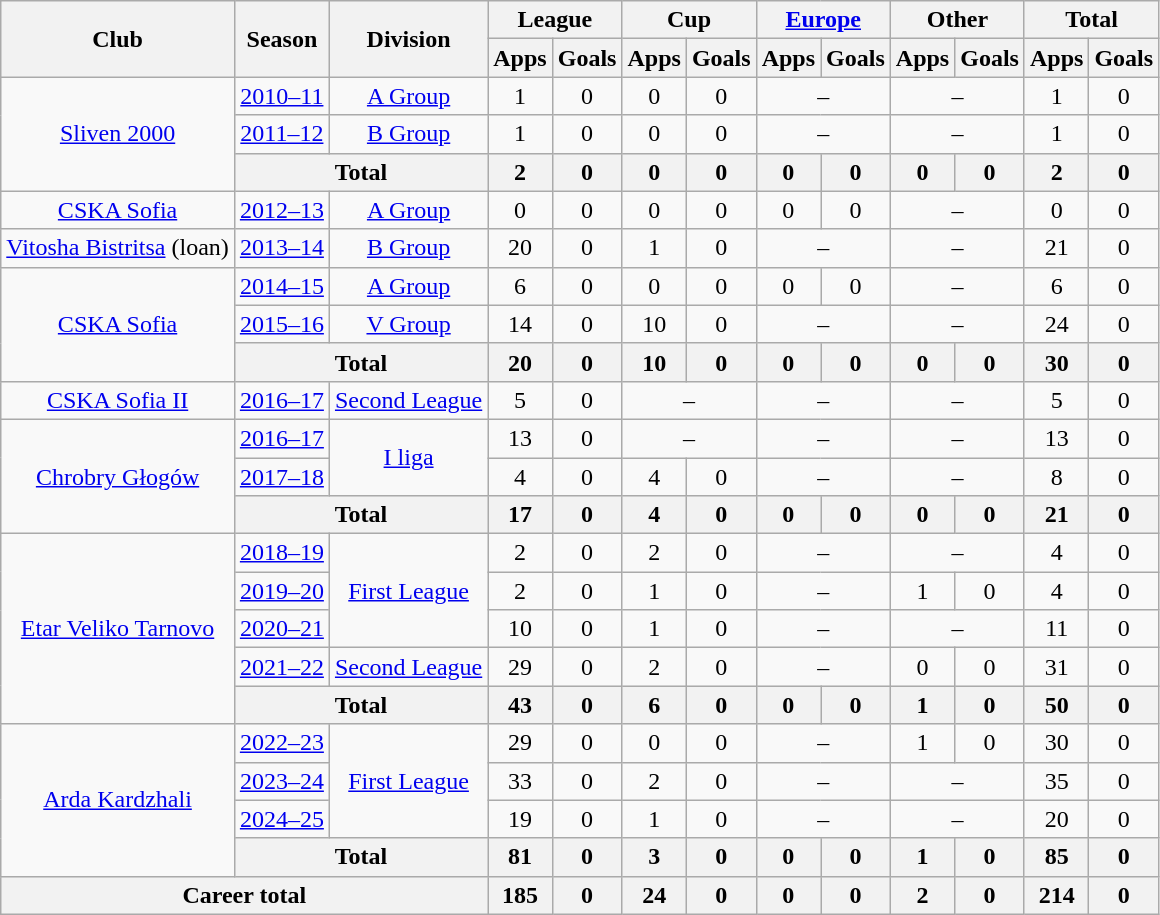<table class="wikitable" style="font-size:100%; text-align: center">
<tr>
<th rowspan=2>Club</th>
<th rowspan=2>Season</th>
<th rowspan="2">Division</th>
<th colspan=2>League</th>
<th colspan=2>Cup</th>
<th colspan=2><a href='#'>Europe</a></th>
<th colspan=2>Other</th>
<th colspan=2>Total</th>
</tr>
<tr>
<th>Apps</th>
<th>Goals</th>
<th>Apps</th>
<th>Goals</th>
<th>Apps</th>
<th>Goals</th>
<th>Apps</th>
<th>Goals</th>
<th>Apps</th>
<th>Goals</th>
</tr>
<tr>
<td rowspan="3"><a href='#'>Sliven 2000</a></td>
<td><a href='#'>2010–11</a></td>
<td><a href='#'>A Group</a></td>
<td>1</td>
<td>0</td>
<td>0</td>
<td>0</td>
<td colspan="2">–</td>
<td colspan="2">–</td>
<td>1</td>
<td>0</td>
</tr>
<tr>
<td><a href='#'>2011–12</a></td>
<td><a href='#'>B Group</a></td>
<td>1</td>
<td>0</td>
<td>0</td>
<td>0</td>
<td colspan="2">–</td>
<td colspan="2">–</td>
<td>1</td>
<td>0</td>
</tr>
<tr>
<th colspan=2>Total</th>
<th>2</th>
<th>0</th>
<th>0</th>
<th>0</th>
<th>0</th>
<th>0</th>
<th>0</th>
<th>0</th>
<th>2</th>
<th>0</th>
</tr>
<tr>
<td><a href='#'>CSKA Sofia</a></td>
<td><a href='#'>2012–13</a></td>
<td><a href='#'>A Group</a></td>
<td>0</td>
<td>0</td>
<td>0</td>
<td>0</td>
<td>0</td>
<td>0</td>
<td colspan="2">–</td>
<td>0</td>
<td>0</td>
</tr>
<tr>
<td><a href='#'>Vitosha Bistritsa</a> (loan)</td>
<td><a href='#'>2013–14</a></td>
<td><a href='#'>B Group</a></td>
<td>20</td>
<td>0</td>
<td>1</td>
<td>0</td>
<td colspan="2">–</td>
<td colspan="2">–</td>
<td>21</td>
<td>0</td>
</tr>
<tr>
<td rowspan="3"><a href='#'>CSKA Sofia</a></td>
<td><a href='#'>2014–15</a></td>
<td><a href='#'>A Group</a></td>
<td>6</td>
<td>0</td>
<td>0</td>
<td>0</td>
<td>0</td>
<td>0</td>
<td colspan="2">–</td>
<td>6</td>
<td>0</td>
</tr>
<tr>
<td><a href='#'>2015–16</a></td>
<td><a href='#'>V Group</a></td>
<td>14</td>
<td>0</td>
<td>10</td>
<td>0</td>
<td colspan="2">–</td>
<td colspan="2">–</td>
<td>24</td>
<td>0</td>
</tr>
<tr>
<th colspan=2>Total</th>
<th>20</th>
<th>0</th>
<th>10</th>
<th>0</th>
<th>0</th>
<th>0</th>
<th>0</th>
<th>0</th>
<th>30</th>
<th>0</th>
</tr>
<tr>
<td><a href='#'>CSKA Sofia II</a></td>
<td><a href='#'>2016–17</a></td>
<td><a href='#'>Second League</a></td>
<td>5</td>
<td>0</td>
<td colspan="2">–</td>
<td colspan="2">–</td>
<td colspan="2">–</td>
<td>5</td>
<td>0</td>
</tr>
<tr>
<td rowspan="3"><a href='#'>Chrobry Głogów</a></td>
<td><a href='#'>2016–17</a></td>
<td rowspan=2><a href='#'>I liga</a></td>
<td>13</td>
<td>0</td>
<td colspan="2">–</td>
<td colspan="2">–</td>
<td colspan="2">–</td>
<td>13</td>
<td>0</td>
</tr>
<tr>
<td><a href='#'>2017–18</a></td>
<td>4</td>
<td>0</td>
<td>4</td>
<td>0</td>
<td colspan="2">–</td>
<td colspan="2">–</td>
<td>8</td>
<td>0</td>
</tr>
<tr>
<th colspan=2>Total</th>
<th>17</th>
<th>0</th>
<th>4</th>
<th>0</th>
<th>0</th>
<th>0</th>
<th>0</th>
<th>0</th>
<th>21</th>
<th>0</th>
</tr>
<tr>
<td rowspan="5"><a href='#'>Etar Veliko Tarnovo</a></td>
<td><a href='#'>2018–19</a></td>
<td rowspan=3><a href='#'>First League</a></td>
<td>2</td>
<td>0</td>
<td>2</td>
<td>0</td>
<td colspan="2">–</td>
<td colspan="2">–</td>
<td>4</td>
<td>0</td>
</tr>
<tr>
<td><a href='#'>2019–20</a></td>
<td>2</td>
<td>0</td>
<td>1</td>
<td>0</td>
<td colspan="2">–</td>
<td>1</td>
<td>0</td>
<td>4</td>
<td>0</td>
</tr>
<tr>
<td><a href='#'>2020–21</a></td>
<td>10</td>
<td>0</td>
<td>1</td>
<td>0</td>
<td colspan="2">–</td>
<td colspan="2">–</td>
<td>11</td>
<td>0</td>
</tr>
<tr>
<td><a href='#'>2021–22</a></td>
<td><a href='#'>Second League</a></td>
<td>29</td>
<td>0</td>
<td>2</td>
<td>0</td>
<td colspan="2">–</td>
<td>0</td>
<td>0</td>
<td>31</td>
<td>0</td>
</tr>
<tr>
<th colspan=2>Total</th>
<th>43</th>
<th>0</th>
<th>6</th>
<th>0</th>
<th>0</th>
<th>0</th>
<th>1</th>
<th>0</th>
<th>50</th>
<th>0</th>
</tr>
<tr>
<td rowspan="4"><a href='#'>Arda Kardzhali</a></td>
<td><a href='#'>2022–23</a></td>
<td rowspan=3><a href='#'>First League</a></td>
<td>29</td>
<td>0</td>
<td>0</td>
<td>0</td>
<td colspan="2">–</td>
<td>1</td>
<td>0</td>
<td>30</td>
<td>0</td>
</tr>
<tr>
<td><a href='#'>2023–24</a></td>
<td>33</td>
<td>0</td>
<td>2</td>
<td>0</td>
<td colspan="2">–</td>
<td colspan="2">–</td>
<td>35</td>
<td>0</td>
</tr>
<tr>
<td><a href='#'>2024–25</a></td>
<td>19</td>
<td>0</td>
<td>1</td>
<td>0</td>
<td colspan="2">–</td>
<td colspan="2">–</td>
<td>20</td>
<td>0</td>
</tr>
<tr>
<th colspan=2>Total</th>
<th>81</th>
<th>0</th>
<th>3</th>
<th>0</th>
<th>0</th>
<th>0</th>
<th>1</th>
<th>0</th>
<th>85</th>
<th>0</th>
</tr>
<tr>
<th colspan=3>Career total</th>
<th>185</th>
<th>0</th>
<th>24</th>
<th>0</th>
<th>0</th>
<th>0</th>
<th>2</th>
<th>0</th>
<th>214</th>
<th>0</th>
</tr>
</table>
